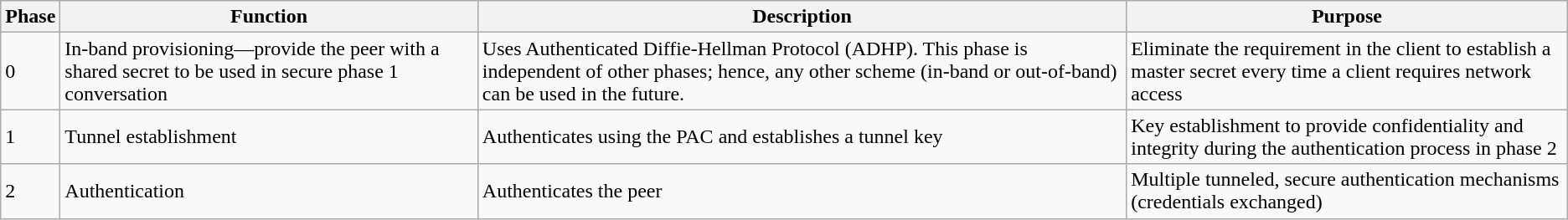<table class="wikitable">
<tr>
<th>Phase</th>
<th>Function</th>
<th>Description</th>
<th>Purpose</th>
</tr>
<tr>
<td>0</td>
<td>In-band provisioning—provide the peer with a shared secret to be used in secure phase 1 conversation</td>
<td>Uses Authenticated Diffie-Hellman Protocol (ADHP). This phase is independent of other phases; hence, any other scheme (in-band or out-of-band) can be used in the future.</td>
<td>Eliminate the requirement in the client to establish a master secret every time a client requires network access</td>
</tr>
<tr>
<td>1</td>
<td>Tunnel establishment</td>
<td>Authenticates using the PAC and establishes a tunnel key</td>
<td>Key establishment to provide confidentiality and integrity during the authentication process in phase 2</td>
</tr>
<tr>
<td>2</td>
<td>Authentication</td>
<td>Authenticates the peer</td>
<td>Multiple tunneled, secure authentication mechanisms (credentials exchanged)</td>
</tr>
</table>
